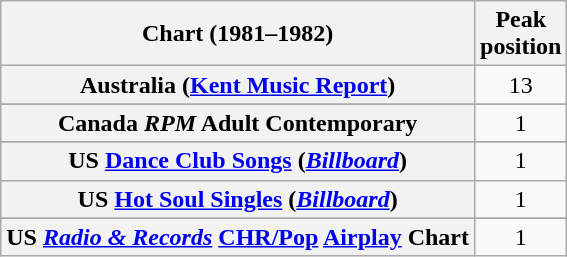<table class="wikitable sortable plainrowheaders" style="text-align:center">
<tr>
<th>Chart (1981–1982)</th>
<th>Peak<br>position</th>
</tr>
<tr>
<th scope="row">Australia (<a href='#'>Kent Music Report</a>)</th>
<td style="text-align:center;">13</td>
</tr>
<tr>
</tr>
<tr>
<th scope="row">Canada <em>RPM</em> Adult Contemporary</th>
<td style="text-align:center;">1</td>
</tr>
<tr>
</tr>
<tr>
</tr>
<tr>
</tr>
<tr>
</tr>
<tr>
</tr>
<tr>
</tr>
<tr>
</tr>
<tr>
</tr>
<tr>
<th scope="row">US <a href='#'>Dance Club Songs</a> (<a href='#'><em>Billboard</em></a>)</th>
<td style="text-align:center;">1</td>
</tr>
<tr>
<th scope="row">US <a href='#'>Hot Soul Singles</a> (<a href='#'><em>Billboard</em></a>)</th>
<td style="text-align:center;">1</td>
</tr>
<tr>
</tr>
<tr>
<th scope="row">US <em><a href='#'>Radio & Records</a></em> <a href='#'>CHR/Pop</a> <a href='#'>Airplay</a> Chart</th>
<td align="center">1</td>
</tr>
</table>
